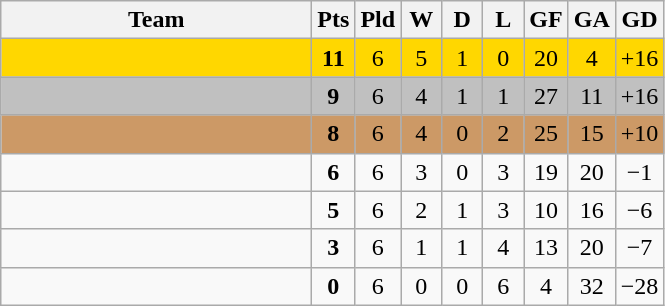<table class=wikitable style=text-align:center>
<tr>
<th width=200>Team</th>
<th width=20>Pts</th>
<th width=20>Pld</th>
<th width=20>W</th>
<th width=20>D</th>
<th width=20>L</th>
<th width=20>GF</th>
<th width=20>GA</th>
<th width=20>GD</th>
</tr>
<tr bgcolor=gold>
<td style=text-align:left></td>
<td><strong>11</strong></td>
<td>6</td>
<td>5</td>
<td>1</td>
<td>0</td>
<td>20</td>
<td>4</td>
<td>+16</td>
</tr>
<tr bgcolor=silver>
<td style=text-align:left></td>
<td><strong>9</strong></td>
<td>6</td>
<td>4</td>
<td>1</td>
<td>1</td>
<td>27</td>
<td>11</td>
<td>+16</td>
</tr>
<tr bgcolor="#cc9966">
<td style=text-align:left></td>
<td><strong>8</strong></td>
<td>6</td>
<td>4</td>
<td>0</td>
<td>2</td>
<td>25</td>
<td>15</td>
<td>+10</td>
</tr>
<tr>
<td style=text-align:left></td>
<td><strong>6</strong></td>
<td>6</td>
<td>3</td>
<td>0</td>
<td>3</td>
<td>19</td>
<td>20</td>
<td>−1</td>
</tr>
<tr>
<td style=text-align:left></td>
<td><strong>5</strong></td>
<td>6</td>
<td>2</td>
<td>1</td>
<td>3</td>
<td>10</td>
<td>16</td>
<td>−6</td>
</tr>
<tr>
<td style=text-align:left></td>
<td><strong>3</strong></td>
<td>6</td>
<td>1</td>
<td>1</td>
<td>4</td>
<td>13</td>
<td>20</td>
<td>−7</td>
</tr>
<tr>
<td style=text-align:left></td>
<td><strong>0</strong></td>
<td>6</td>
<td>0</td>
<td>0</td>
<td>6</td>
<td>4</td>
<td>32</td>
<td>−28</td>
</tr>
</table>
